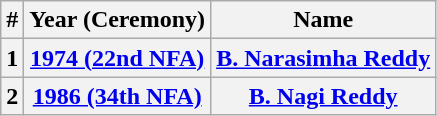<table class="wikitable sortable">
<tr>
<th>#</th>
<th>Year (Ceremony)</th>
<th>Name</th>
</tr>
<tr>
<th>1</th>
<th><a href='#'>1974 (22nd NFA)</a></th>
<th><a href='#'>B. Narasimha Reddy</a></th>
</tr>
<tr>
<th>2</th>
<th><a href='#'>1986 (34th NFA)</a></th>
<th><a href='#'>B. Nagi Reddy</a></th>
</tr>
</table>
